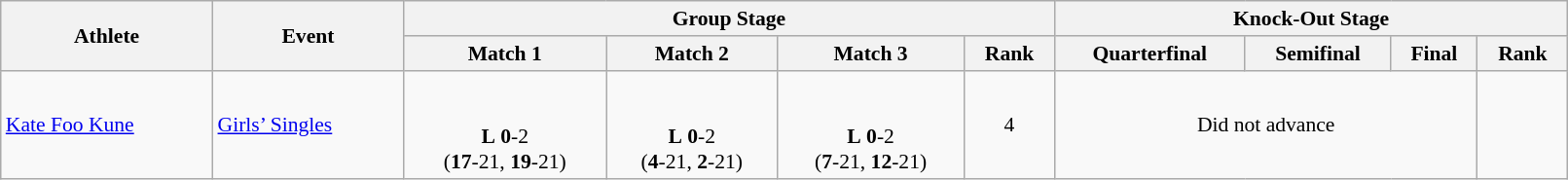<table class="wikitable" width="85%" style="text-align:left; font-size:90%">
<tr>
<th rowspan=2>Athlete</th>
<th rowspan=2>Event</th>
<th colspan=4>Group Stage</th>
<th colspan=4>Knock-Out Stage</th>
</tr>
<tr>
<th>Match 1</th>
<th>Match 2</th>
<th>Match 3</th>
<th>Rank</th>
<th>Quarterfinal</th>
<th>Semifinal</th>
<th>Final</th>
<th>Rank</th>
</tr>
<tr>
<td><a href='#'>Kate Foo Kune</a></td>
<td><a href='#'>Girls’ Singles</a></td>
<td align=center> <br><br><strong>L</strong> <strong>0</strong>-2 <br> (<strong>17</strong>-21, <strong>19</strong>-21)</td>
<td align=center> <br><br><strong>L</strong> <strong>0</strong>-2 <br> (<strong>4</strong>-21, <strong>2</strong>-21)</td>
<td align=center> <br><br><strong>L</strong> <strong>0</strong>-2 <br> (<strong>7</strong>-21, <strong>12</strong>-21)</td>
<td align=center>4</td>
<td colspan="3" align=center>Did not advance</td>
<td align=center></td>
</tr>
</table>
